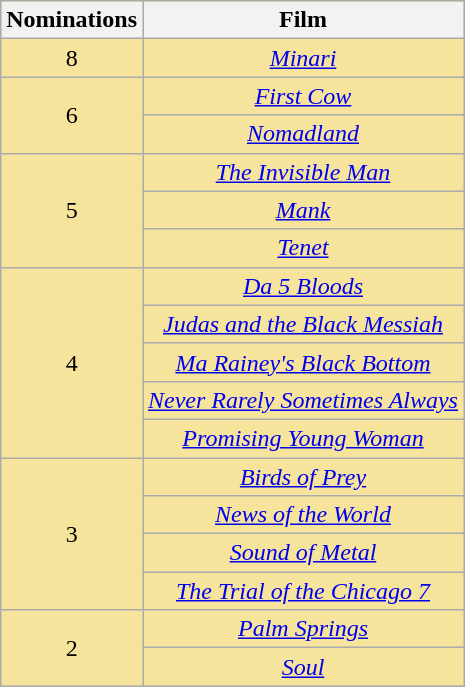<table class="wikitable plainrowheaders" rowspan=2 style="text-align: center; background: #f6e39c">
<tr>
<th scope="col" width="55">Nominations</th>
<th scope="col" align="center">Film</th>
</tr>
<tr>
<td>8</td>
<td><em><a href='#'>Minari</a></em></td>
</tr>
<tr>
<td rowspan="2">6</td>
<td><em><a href='#'>First Cow</a></em></td>
</tr>
<tr>
<td><em><a href='#'>Nomadland</a></em></td>
</tr>
<tr>
<td rowspan="3">5</td>
<td><em><a href='#'>The Invisible Man</a></em></td>
</tr>
<tr>
<td><em><a href='#'>Mank</a></em></td>
</tr>
<tr>
<td><em><a href='#'>Tenet</a></em></td>
</tr>
<tr>
<td rowspan="5">4</td>
<td><em><a href='#'>Da 5 Bloods</a></em></td>
</tr>
<tr>
<td><em><a href='#'>Judas and the Black Messiah</a></em></td>
</tr>
<tr>
<td><em><a href='#'>Ma Rainey's Black Bottom</a></em></td>
</tr>
<tr>
<td><em><a href='#'>Never Rarely Sometimes Always</a></em></td>
</tr>
<tr>
<td><em><a href='#'>Promising Young Woman</a></em></td>
</tr>
<tr>
<td rowspan="4">3</td>
<td><em><a href='#'>Birds of Prey</a></em></td>
</tr>
<tr>
<td><em><a href='#'>News of the World</a></em></td>
</tr>
<tr>
<td><em><a href='#'>Sound of Metal</a></em></td>
</tr>
<tr>
<td><em><a href='#'>The Trial of the Chicago 7</a></em></td>
</tr>
<tr>
<td rowspan="2">2</td>
<td><em><a href='#'>Palm Springs</a></em></td>
</tr>
<tr>
<td><em><a href='#'>Soul</a></em></td>
</tr>
</table>
